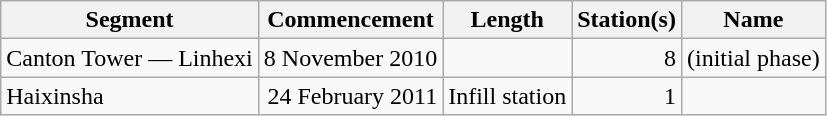<table class="wikitable" style="border-collapse: collapse; text-align: right;">
<tr>
<th>Segment</th>
<th>Commencement</th>
<th>Length</th>
<th>Station(s)</th>
<th>Name</th>
</tr>
<tr>
<td style="text-align: left;">Canton Tower — Linhexi</td>
<td>8 November 2010</td>
<td></td>
<td>8</td>
<td style="text-align: left;">(initial phase)</td>
</tr>
<tr>
<td style="text-align: left;">Haixinsha</td>
<td>24 February 2011</td>
<td>Infill station</td>
<td>1</td>
<td style="text-align: left;"></td>
</tr>
</table>
